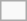<table class="infobox">
<tr>
<td></td>
<td></td>
</tr>
</table>
